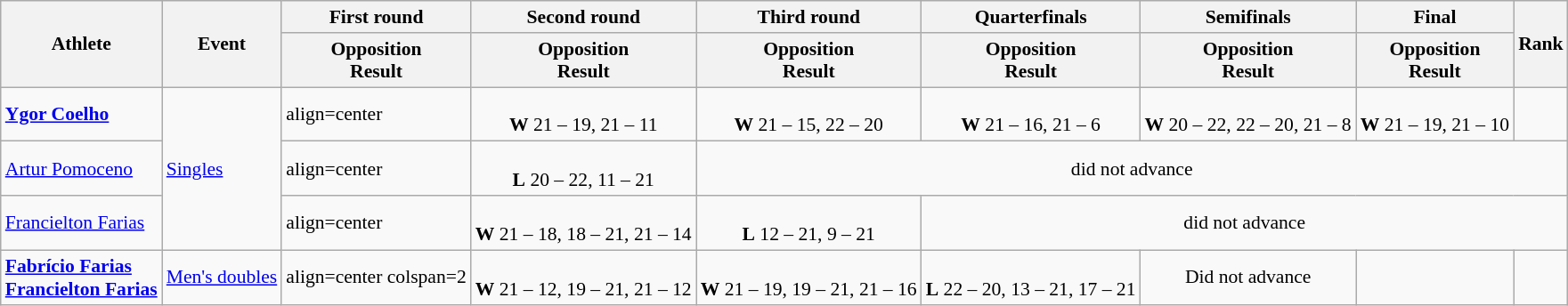<table class="wikitable" style="font-size:90%">
<tr>
<th rowspan="2">Athlete</th>
<th rowspan="2">Event</th>
<th>First round</th>
<th>Second round</th>
<th>Third round</th>
<th>Quarterfinals</th>
<th>Semifinals</th>
<th>Final</th>
<th rowspan="2">Rank</th>
</tr>
<tr>
<th>Opposition<br>Result</th>
<th>Opposition<br>Result</th>
<th>Opposition<br>Result</th>
<th>Opposition<br>Result</th>
<th>Opposition<br>Result</th>
<th>Opposition<br>Result</th>
</tr>
<tr>
<td><strong><a href='#'>Ygor Coelho</a></strong></td>
<td rowspan=3><a href='#'>Singles</a></td>
<td>align=center </td>
<td align=center><br><strong>W</strong> 21 – 19, 21 – 11</td>
<td align=center><br><strong>W</strong> 21 – 15, 22 – 20</td>
<td align=center><br><strong>W</strong> 21 – 16, 21 – 6</td>
<td align=center><br><strong>W</strong> 20 – 22, 22 – 20, 21 – 8</td>
<td align=center><br><strong>W</strong> 21 – 19, 21 – 10</td>
<td align=center></td>
</tr>
<tr>
<td><a href='#'>Artur Pomoceno</a></td>
<td>align=center </td>
<td align=center><br><strong>L</strong> 20 – 22, 11 – 21</td>
<td align=center colspan=5>did not advance</td>
</tr>
<tr>
<td><a href='#'>Francielton Farias</a></td>
<td>align=center </td>
<td align=center><br><strong>W</strong> 21 – 18, 18 – 21, 21 – 14</td>
<td align=center><br><strong>L</strong> 12 – 21, 9 – 21</td>
<td align=center colspan=5>did not advance</td>
</tr>
<tr>
<td><strong><a href='#'>Fabrício Farias</a></strong><br><strong><a href='#'>Francielton Farias</a></strong></td>
<td rowspan=2><a href='#'>Men's doubles</a></td>
<td>align=center colspan=2 </td>
<td align=center><br><strong>W</strong> 21 – 12, 19 – 21, 21 – 12</td>
<td align=center><br><strong>W</strong> 21 – 19, 19 – 21, 21 – 16</td>
<td align=center><br><strong>L</strong> 22 – 20, 13 – 21, 17 – 21</td>
<td align=center>Did not advance</td>
<td align=center></td>
</tr>
</table>
